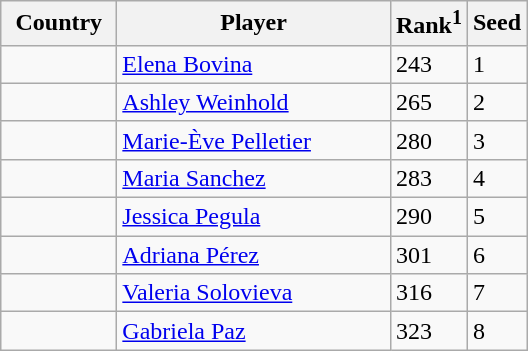<table class="sortable wikitable">
<tr>
<th width="70">Country</th>
<th width="175">Player</th>
<th>Rank<sup>1</sup></th>
<th>Seed</th>
</tr>
<tr>
<td></td>
<td><a href='#'>Elena Bovina</a></td>
<td>243</td>
<td>1</td>
</tr>
<tr>
<td></td>
<td><a href='#'>Ashley Weinhold</a></td>
<td>265</td>
<td>2</td>
</tr>
<tr>
<td></td>
<td><a href='#'>Marie-Ève Pelletier</a></td>
<td>280</td>
<td>3</td>
</tr>
<tr>
<td></td>
<td><a href='#'>Maria Sanchez</a></td>
<td>283</td>
<td>4</td>
</tr>
<tr>
<td></td>
<td><a href='#'>Jessica Pegula</a></td>
<td>290</td>
<td>5</td>
</tr>
<tr>
<td></td>
<td><a href='#'>Adriana Pérez</a></td>
<td>301</td>
<td>6</td>
</tr>
<tr>
<td></td>
<td><a href='#'>Valeria Solovieva</a></td>
<td>316</td>
<td>7</td>
</tr>
<tr>
<td></td>
<td><a href='#'>Gabriela Paz</a></td>
<td>323</td>
<td>8</td>
</tr>
</table>
